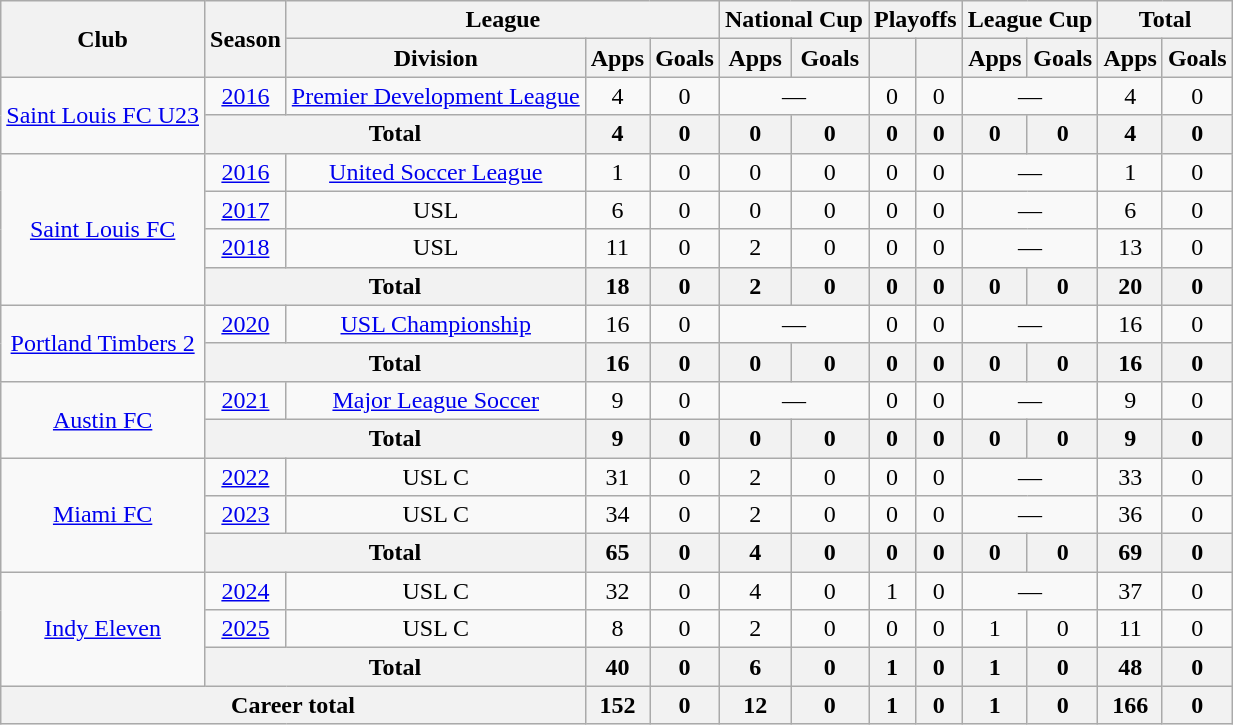<table class=wikitable style=text-align:center>
<tr>
<th rowspan=2>Club</th>
<th rowspan=2>Season</th>
<th colspan=3>League</th>
<th colspan=2>National Cup</th>
<th colspan="2">Playoffs</th>
<th colspan="2">League Cup</th>
<th colspan=2>Total</th>
</tr>
<tr>
<th>Division</th>
<th>Apps</th>
<th>Goals</th>
<th>Apps</th>
<th>Goals</th>
<th></th>
<th></th>
<th>Apps</th>
<th>Goals</th>
<th>Apps</th>
<th>Goals</th>
</tr>
<tr>
<td rowspan="2"><a href='#'>Saint Louis FC U23</a></td>
<td><a href='#'>2016</a></td>
<td><a href='#'>Premier Development League</a></td>
<td>4</td>
<td>0</td>
<td colspan=2>—</td>
<td>0</td>
<td>0</td>
<td colspan="2">—</td>
<td>4</td>
<td>0</td>
</tr>
<tr>
<th colspan="2">Total</th>
<th>4</th>
<th>0</th>
<th>0</th>
<th>0</th>
<th>0</th>
<th>0</th>
<th>0</th>
<th>0</th>
<th>4</th>
<th>0</th>
</tr>
<tr>
<td rowspan="4"><a href='#'>Saint Louis FC</a></td>
<td><a href='#'>2016</a></td>
<td><a href='#'>United Soccer League</a></td>
<td>1</td>
<td>0</td>
<td>0</td>
<td>0</td>
<td>0</td>
<td>0</td>
<td colspan="2">—</td>
<td>1</td>
<td>0</td>
</tr>
<tr>
<td><a href='#'>2017</a></td>
<td>USL</td>
<td>6</td>
<td>0</td>
<td>0</td>
<td>0</td>
<td>0</td>
<td>0</td>
<td colspan="2">—</td>
<td>6</td>
<td>0</td>
</tr>
<tr>
<td><a href='#'>2018</a></td>
<td>USL</td>
<td>11</td>
<td>0</td>
<td>2</td>
<td>0</td>
<td>0</td>
<td>0</td>
<td colspan="2">—</td>
<td>13</td>
<td>0</td>
</tr>
<tr>
<th colspan="2">Total</th>
<th>18</th>
<th>0</th>
<th>2</th>
<th>0</th>
<th>0</th>
<th>0</th>
<th>0</th>
<th>0</th>
<th>20</th>
<th>0</th>
</tr>
<tr>
<td rowspan="2"><a href='#'>Portland Timbers 2</a></td>
<td><a href='#'>2020</a></td>
<td><a href='#'>USL Championship</a></td>
<td>16</td>
<td>0</td>
<td colspan="2">—</td>
<td>0</td>
<td>0</td>
<td colspan="2">—</td>
<td>16</td>
<td>0</td>
</tr>
<tr>
<th colspan="2">Total</th>
<th>16</th>
<th>0</th>
<th>0</th>
<th>0</th>
<th>0</th>
<th>0</th>
<th>0</th>
<th>0</th>
<th>16</th>
<th>0</th>
</tr>
<tr>
<td rowspan="2"><a href='#'>Austin FC</a></td>
<td><a href='#'>2021</a></td>
<td><a href='#'>Major League Soccer</a></td>
<td>9</td>
<td>0</td>
<td colspan="2">—</td>
<td>0</td>
<td>0</td>
<td colspan="2">—</td>
<td>9</td>
<td>0</td>
</tr>
<tr>
<th colspan="2">Total</th>
<th>9</th>
<th>0</th>
<th>0</th>
<th>0</th>
<th>0</th>
<th>0</th>
<th>0</th>
<th>0</th>
<th>9</th>
<th>0</th>
</tr>
<tr>
<td rowspan="3"><a href='#'>Miami FC</a></td>
<td><a href='#'>2022</a></td>
<td>USL C</td>
<td>31</td>
<td>0</td>
<td>2</td>
<td>0</td>
<td>0</td>
<td>0</td>
<td colspan="2">—</td>
<td>33</td>
<td>0</td>
</tr>
<tr>
<td><a href='#'>2023</a></td>
<td>USL C</td>
<td>34</td>
<td>0</td>
<td>2</td>
<td>0</td>
<td>0</td>
<td>0</td>
<td colspan="2">—</td>
<td>36</td>
<td>0</td>
</tr>
<tr>
<th colspan="2">Total</th>
<th>65</th>
<th>0</th>
<th>4</th>
<th>0</th>
<th>0</th>
<th>0</th>
<th>0</th>
<th>0</th>
<th>69</th>
<th>0</th>
</tr>
<tr>
<td rowspan="3"><a href='#'>Indy Eleven</a></td>
<td><a href='#'>2024</a></td>
<td>USL C</td>
<td>32</td>
<td>0</td>
<td>4</td>
<td>0</td>
<td>1</td>
<td>0</td>
<td colspan="2">—</td>
<td>37</td>
<td>0</td>
</tr>
<tr>
<td><a href='#'>2025</a></td>
<td>USL C</td>
<td>8</td>
<td>0</td>
<td>2</td>
<td>0</td>
<td>0</td>
<td>0</td>
<td>1</td>
<td>0</td>
<td>11</td>
<td>0</td>
</tr>
<tr>
<th colspan="2">Total</th>
<th>40</th>
<th>0</th>
<th>6</th>
<th>0</th>
<th>1</th>
<th>0</th>
<th>1</th>
<th>0</th>
<th>48</th>
<th>0</th>
</tr>
<tr>
<th colspan="3">Career total</th>
<th>152</th>
<th>0</th>
<th>12</th>
<th>0</th>
<th>1</th>
<th>0</th>
<th>1</th>
<th>0</th>
<th>166</th>
<th>0</th>
</tr>
</table>
